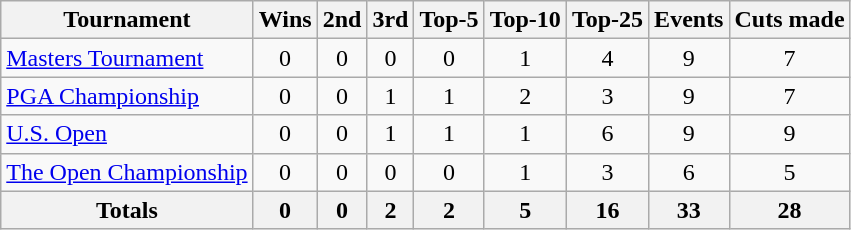<table class=wikitable style=text-align:center>
<tr>
<th>Tournament</th>
<th>Wins</th>
<th>2nd</th>
<th>3rd</th>
<th>Top-5</th>
<th>Top-10</th>
<th>Top-25</th>
<th>Events</th>
<th>Cuts made</th>
</tr>
<tr>
<td align=left><a href='#'>Masters Tournament</a></td>
<td>0</td>
<td>0</td>
<td>0</td>
<td>0</td>
<td>1</td>
<td>4</td>
<td>9</td>
<td>7</td>
</tr>
<tr>
<td align=left><a href='#'>PGA Championship</a></td>
<td>0</td>
<td>0</td>
<td>1</td>
<td>1</td>
<td>2</td>
<td>3</td>
<td>9</td>
<td>7</td>
</tr>
<tr>
<td align=left><a href='#'>U.S. Open</a></td>
<td>0</td>
<td>0</td>
<td>1</td>
<td>1</td>
<td>1</td>
<td>6</td>
<td>9</td>
<td>9</td>
</tr>
<tr>
<td align=left><a href='#'>The Open Championship</a></td>
<td>0</td>
<td>0</td>
<td>0</td>
<td>0</td>
<td>1</td>
<td>3</td>
<td>6</td>
<td>5</td>
</tr>
<tr>
<th>Totals</th>
<th>0</th>
<th>0</th>
<th>2</th>
<th>2</th>
<th>5</th>
<th>16</th>
<th>33</th>
<th>28</th>
</tr>
</table>
